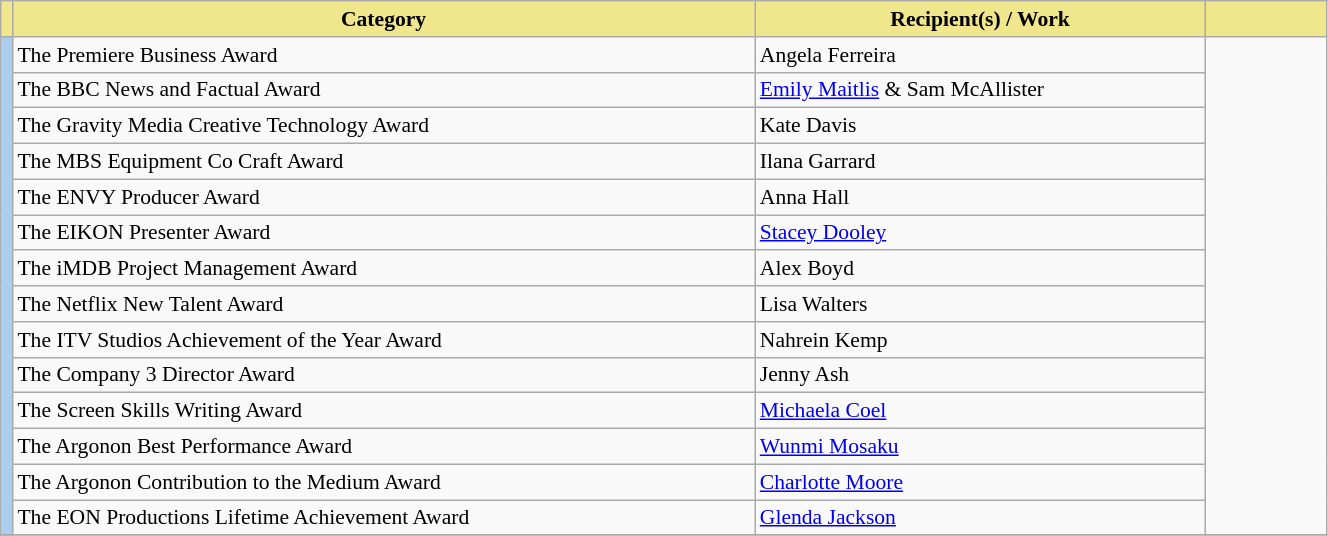<table class="wikitable" width="70%" scope="col" style="text-align: left; font-size: 90%">
<tr col>
<th style="background:#F0E68C" width="1px"></th>
<th style="background:#F0E68C" width="56%">Category</th>
<th style="background:#F0E68C" width="34%">Recipient(s) / Work</th>
<th style="background:#F0E68C" scope="col" class="unsortable"></th>
</tr>
<tr>
<td rowspan="14"  style="background: #abcdef;"></td>
<td scope="col" style="align:left">The Premiere Business Award</td>
<td>Angela Ferreira</td>
<td rowspan="14"></td>
</tr>
<tr>
<td>The BBC News and Factual Award</td>
<td><a href='#'>Emily Maitlis</a> & Sam McAllister</td>
</tr>
<tr>
<td>The Gravity Media Creative Technology Award</td>
<td>Kate Davis</td>
</tr>
<tr>
<td>The MBS Equipment Co Craft Award</td>
<td>Ilana Garrard</td>
</tr>
<tr>
<td>The ENVY Producer Award</td>
<td>Anna Hall</td>
</tr>
<tr>
<td>The EIKON Presenter Award</td>
<td><a href='#'>Stacey Dooley</a></td>
</tr>
<tr>
<td>The iMDB Project Management Award</td>
<td>Alex Boyd</td>
</tr>
<tr>
<td>The Netflix New Talent Award</td>
<td>Lisa Walters</td>
</tr>
<tr>
<td>The ITV Studios Achievement of the Year Award</td>
<td>Nahrein Kemp</td>
</tr>
<tr>
<td>The Company 3 Director Award</td>
<td>Jenny Ash</td>
</tr>
<tr>
<td>The Screen Skills Writing Award</td>
<td><a href='#'>Michaela Coel</a></td>
</tr>
<tr>
<td>The Argonon Best Performance Award</td>
<td><a href='#'>Wunmi Mosaku</a></td>
</tr>
<tr>
<td>The Argonon Contribution to the Medium Award</td>
<td><a href='#'>Charlotte Moore</a></td>
</tr>
<tr>
<td>The EON Productions Lifetime Achievement Award</td>
<td><a href='#'>Glenda Jackson</a></td>
</tr>
<tr>
</tr>
</table>
